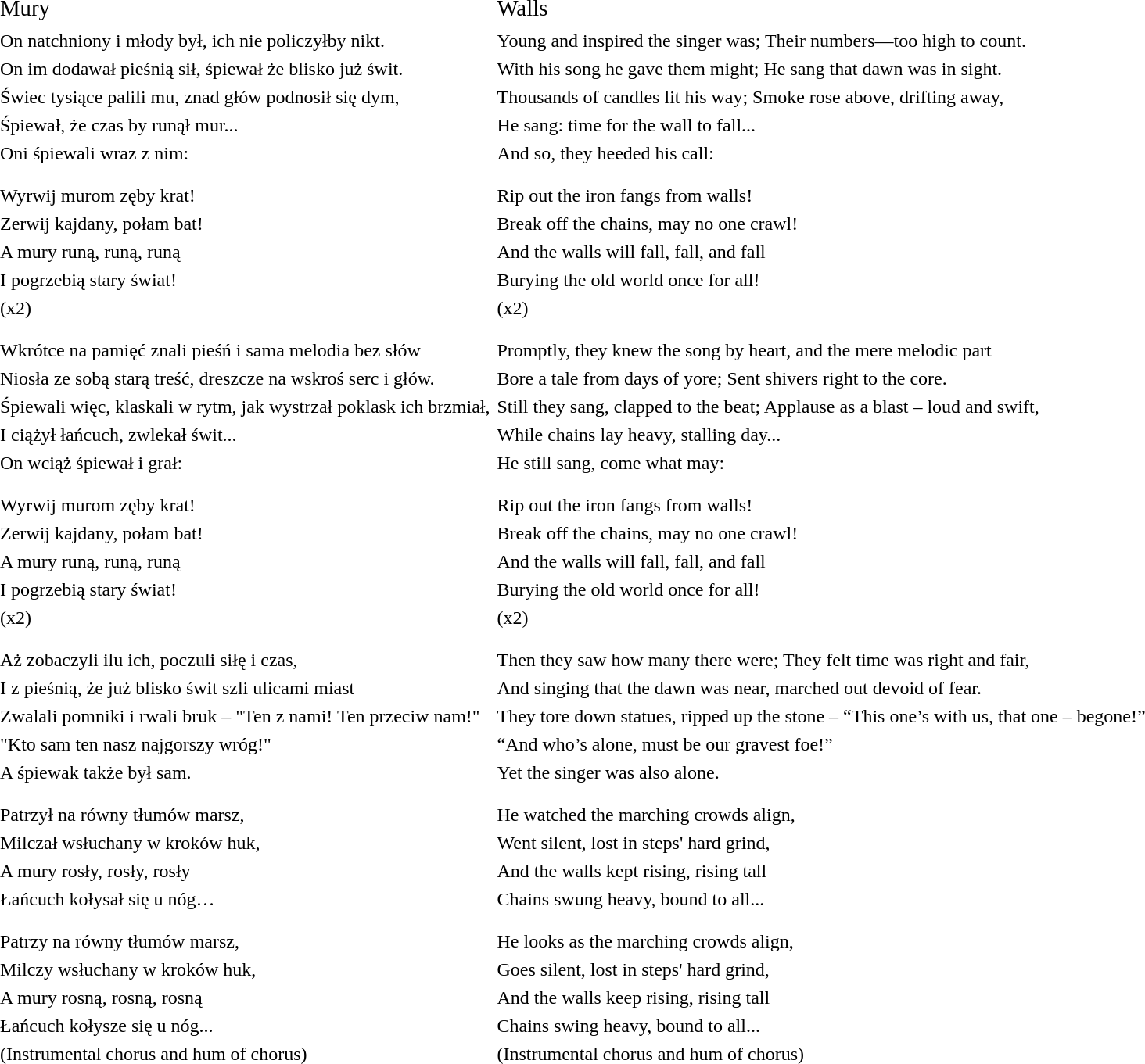<table cellpadding=2 style="background:transparent;">
<tr>
<td><big>Mury</big></td>
<td><big>Walls</big></td>
</tr>
<tr>
</tr>
<tr>
<td>On natchniony i młody był, ich nie policzyłby nikt.</td>
<td>Young and inspired the singer was; Their numbers—too high to count.</td>
</tr>
<tr>
<td>On im dodawał pieśnią sił, śpiewał że blisko już świt.</td>
<td>With his song he gave them might; He sang that dawn was in sight.</td>
</tr>
<tr>
<td>Świec tysiące palili mu, znad głów podnosił się dym,</td>
<td>Thousands of candles lit his way; Smoke rose above, drifting away,</td>
</tr>
<tr>
<td>Śpiewał, że czas by runął mur...</td>
<td>He sang: time for the wall to fall...</td>
</tr>
<tr>
<td>Oni śpiewali wraz z nim:</td>
<td>And so, they heeded his call:</td>
</tr>
<tr>
<td></td>
<td></td>
</tr>
<tr>
<td></td>
<td></td>
</tr>
<tr>
<td>Wyrwij murom zęby krat!</td>
<td>Rip out the iron fangs from walls!</td>
</tr>
<tr>
<td>Zerwij kajdany, połam bat!</td>
<td>Break off the chains, may no one crawl!</td>
</tr>
<tr>
<td>A mury runą, runą, runą</td>
<td>And the walls will fall, fall, and fall</td>
</tr>
<tr>
<td>I pogrzebią stary świat!</td>
<td>Burying the old world once for all!</td>
</tr>
<tr>
<td>(x2)</td>
<td>(x2)</td>
</tr>
<tr>
<td></td>
<td></td>
</tr>
<tr>
<td></td>
<td></td>
</tr>
<tr>
<td>Wkrótce na pamięć znali pieśń i sama melodia bez słów</td>
<td>Promptly, they knew the song by heart, and the mere melodic part</td>
</tr>
<tr>
<td>Niosła ze sobą starą treść, dreszcze na wskroś serc i głów.</td>
<td>Bore a tale from days of yore; Sent shivers right to the core.</td>
</tr>
<tr>
<td>Śpiewali więc, klaskali w rytm, jak wystrzał poklask ich brzmiał,</td>
<td>Still they sang, clapped to the beat; Applause as a blast – loud and swift,</td>
</tr>
<tr>
<td>I ciążył łańcuch, zwlekał świt...</td>
<td>While chains lay heavy, stalling day...</td>
</tr>
<tr>
<td>On wciąż śpiewał i grał:</td>
<td>He still sang, come what may:</td>
</tr>
<tr>
<td></td>
<td></td>
</tr>
<tr>
<td></td>
<td></td>
</tr>
<tr>
<td>Wyrwij murom zęby krat!</td>
<td>Rip out the iron fangs from walls!</td>
</tr>
<tr>
<td>Zerwij kajdany, połam bat!</td>
<td>Break off the chains, may no one crawl!</td>
</tr>
<tr>
<td>A mury runą, runą, runą</td>
<td>And the walls will fall, fall, and fall</td>
</tr>
<tr>
<td>I pogrzebią stary świat!</td>
<td>Burying the old world once for all!</td>
</tr>
<tr>
<td>(x2)</td>
<td>(x2)</td>
</tr>
<tr>
<td></td>
<td></td>
</tr>
<tr>
<td></td>
<td></td>
</tr>
<tr>
<td>Aż zobaczyli ilu ich, poczuli siłę i czas,</td>
<td>Then they saw how many there were; They felt time was right and fair,</td>
</tr>
<tr>
<td>I z pieśnią, że już blisko świt szli ulicami miast</td>
<td>And singing that the dawn was near, marched out devoid of fear.</td>
</tr>
<tr>
<td>Zwalali pomniki i rwali bruk – "Ten z nami! Ten przeciw nam!"</td>
<td>They tore down statues, ripped up the stone – “This one’s with us, that one – begone!”</td>
</tr>
<tr>
<td>"Kto sam ten nasz najgorszy wróg!"</td>
<td>“And who’s alone, must be our gravest foe!”</td>
</tr>
<tr>
<td>A śpiewak także był sam.</td>
<td>Yet the singer was also alone.</td>
</tr>
<tr>
<td></td>
<td></td>
</tr>
<tr>
<td></td>
<td></td>
</tr>
<tr>
<td>Patrzył na równy tłumów marsz,</td>
<td>He watched the marching crowds align,</td>
</tr>
<tr>
<td>Milczał wsłuchany w kroków huk,</td>
<td>Went silent, lost in steps' hard grind,</td>
</tr>
<tr>
<td>A mury rosły, rosły, rosły</td>
<td>And the walls kept rising, rising tall</td>
</tr>
<tr>
<td>Łańcuch kołysał się u nóg…</td>
<td>Chains swung heavy, bound to all...</td>
</tr>
<tr>
<td></td>
<td></td>
</tr>
<tr>
<td></td>
<td></td>
</tr>
<tr>
<td>Patrzy na równy tłumów marsz,</td>
<td>He looks as the marching crowds align,</td>
</tr>
<tr>
<td>Milczy wsłuchany w kroków huk,</td>
<td>Goes silent, lost in steps' hard grind,</td>
</tr>
<tr>
<td>A mury rosną, rosną, rosną</td>
<td>And the walls keep rising, rising tall</td>
</tr>
<tr>
<td>Łańcuch kołysze się u nóg...</td>
<td>Chains swing heavy, bound to all...</td>
</tr>
<tr>
<td>(Instrumental chorus and hum of chorus)</td>
<td>(Instrumental chorus and hum of chorus)</td>
</tr>
<tr>
</tr>
</table>
